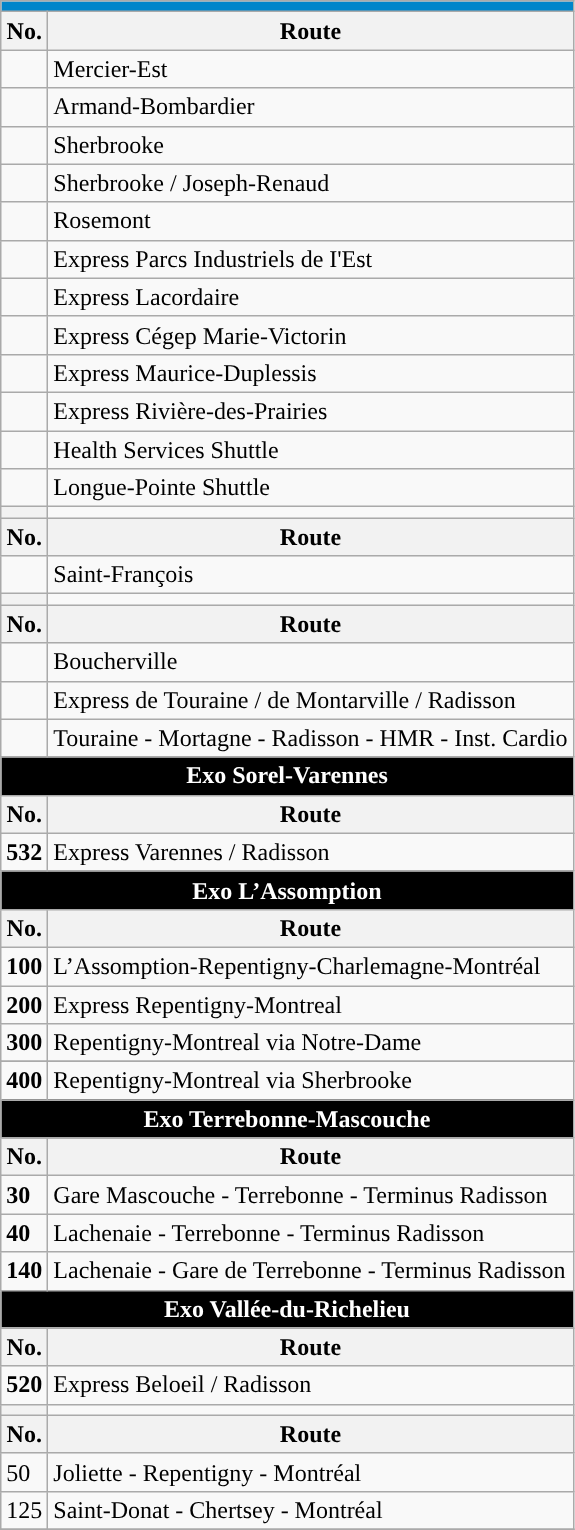<table align=center class="wikitable">
<tr>
<th style="background: #0085CA; font-size:100%; color:#FFFFFF;"colspan="4"><a href='#'></a></th>
</tr>
<tr>
<th>No.</th>
<th>Route</th>
</tr>
<tr>
<td></td>
<td>Mercier-Est</td>
</tr>
<tr>
<td {{Avoid wrap> </td>
<td>Armand-Bombardier</td>
</tr>
<tr>
<td></td>
<td>Sherbrooke</td>
</tr>
<tr>
<td {{Avoid wrap> </td>
<td>Sherbrooke / Joseph-Renaud</td>
</tr>
<tr>
<td {{Avoid wrap> </td>
<td>Rosemont</td>
</tr>
<tr>
<td></td>
<td>Express Parcs Industriels de I'Est</td>
</tr>
<tr>
<td></td>
<td>Express Lacordaire</td>
</tr>
<tr>
<td></td>
<td>Express Cégep Marie-Victorin</td>
</tr>
<tr>
<td></td>
<td>Express Maurice-Duplessis</td>
</tr>
<tr>
<td></td>
<td>Express Rivière-des-Prairies</td>
</tr>
<tr>
<td></td>
<td>Health Services Shuttle</td>
</tr>
<tr>
<td></td>
<td>Longue-Pointe Shuttle</td>
</tr>
<tr>
<th style="background: #"><a href='#'></a></th>
</tr>
<tr>
<th>No.</th>
<th>Route</th>
</tr>
<tr>
<td></td>
<td>Saint-François</td>
</tr>
<tr>
<th style="background: #"><a href='#'></a></th>
</tr>
<tr>
<th>No.</th>
<th>Route</th>
</tr>
<tr>
<td></td>
<td>Boucherville</td>
</tr>
<tr>
<td></td>
<td>Express de Touraine / de Montarville / Radisson</td>
</tr>
<tr>
<td></td>
<td>Touraine - Mortagne - Radisson - HMR - Inst. Cardio</td>
</tr>
<tr>
<th colspan="4" style="background: black; color:#FFFFFF;">Exo Sorel-Varennes</th>
</tr>
<tr>
<th>No.</th>
<th>Route</th>
</tr>
<tr>
<td {{border> <strong>532</strong></td>
<td>Express Varennes / Radisson</td>
</tr>
<tr>
<th colspan="4" style="background: black; color:#FFFFFF;">Exo L’Assomption</th>
</tr>
<tr>
<th>No.</th>
<th>Route</th>
</tr>
<tr>
<td {{border> <strong>100</strong></td>
<td>L’Assomption-Repentigny-Charlemagne-Montréal</td>
</tr>
<tr>
<td {{border> <strong>200</strong></td>
<td>Express Repentigny-Montreal</td>
</tr>
<tr>
<td {{border> <strong>300</strong></td>
<td>Repentigny-Montreal via Notre-Dame</td>
</tr>
<tr>
</tr>
<tr>
<td {{border> <strong>400</strong></td>
<td>Repentigny-Montreal via Sherbrooke</td>
</tr>
<tr>
<th colspan="4" style="background: black; color:#FFFFFF;">Exo Terrebonne-Mascouche</th>
</tr>
<tr>
<th>No.</th>
<th>Route</th>
</tr>
<tr>
<td {{border> <strong>30</strong></td>
<td>Gare Mascouche - Terrebonne - Terminus Radisson</td>
</tr>
<tr>
<td {{border> <strong>40</strong></td>
<td>Lachenaie - Terrebonne - Terminus Radisson</td>
</tr>
<tr>
<td {{border> <strong>140</strong></td>
<td>Lachenaie - Gare de Terrebonne - Terminus Radisson</td>
</tr>
<tr>
<th colspan="4" style="background: black; color:#FFFFFF;">Exo Vallée-du-Richelieu</th>
</tr>
<tr>
<th>No.</th>
<th>Route</th>
</tr>
<tr>
<td {{border> <strong>520</strong></td>
<td>Express Beloeil / Radisson</td>
</tr>
<tr>
<th style="background: #"></th>
</tr>
<tr>
<th>No.</th>
<th>Route</th>
</tr>
<tr>
<td>50</td>
<td>Joliette - Repentigny - Montréal</td>
</tr>
<tr>
<td>125</td>
<td>Saint-Donat - Chertsey - Montréal</td>
</tr>
<tr>
</tr>
</table>
